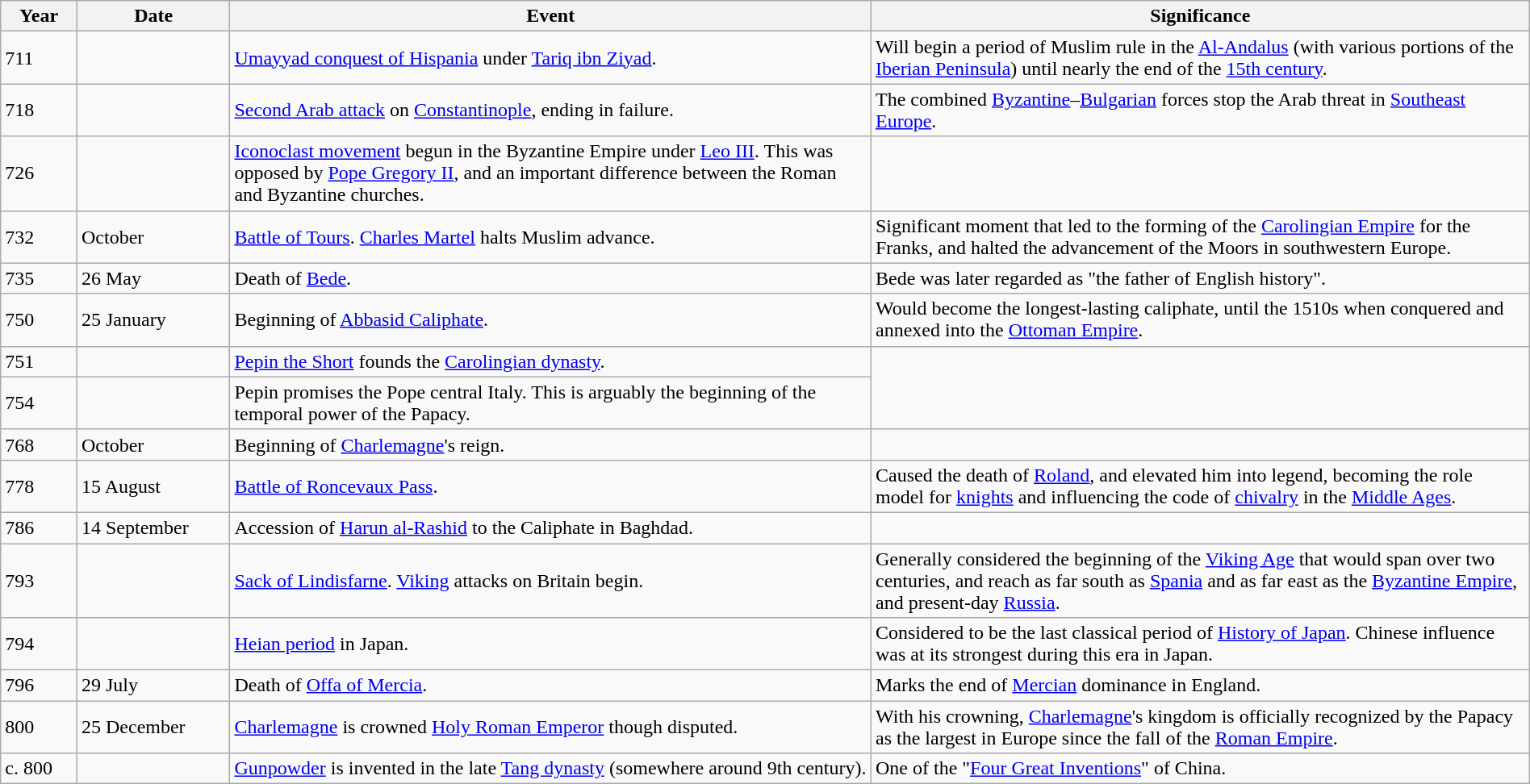<table class="wikitable" style="width:100%;">
<tr>
<th style="width:5%">Year</th>
<th style="width:10%">Date</th>
<th>Event</th>
<th>Significance</th>
</tr>
<tr>
<td>711</td>
<td></td>
<td><a href='#'>Umayyad conquest of Hispania</a> under <a href='#'>Tariq ibn Ziyad</a>.</td>
<td>Will begin a period of Muslim rule in the <a href='#'>Al-Andalus</a> (with various portions of the <a href='#'>Iberian Peninsula</a>) until nearly the end of the <a href='#'>15th century</a>.</td>
</tr>
<tr>
<td>718</td>
<td></td>
<td><a href='#'>Second Arab attack</a> on <a href='#'>Constantinople</a>, ending in failure.</td>
<td>The combined <a href='#'>Byzantine</a>–<a href='#'>Bulgarian</a> forces stop the Arab threat in <a href='#'>Southeast Europe</a>.</td>
</tr>
<tr>
<td>726</td>
<td></td>
<td><a href='#'>Iconoclast movement</a> begun in the Byzantine Empire under <a href='#'>Leo III</a>. This was opposed by <a href='#'>Pope Gregory II</a>, and an important difference between the Roman and Byzantine churches.</td>
</tr>
<tr>
<td>732</td>
<td>October</td>
<td><a href='#'>Battle of Tours</a>. <a href='#'>Charles Martel</a> halts Muslim advance.</td>
<td>Significant moment that led to the forming of the <a href='#'>Carolingian Empire</a> for the Franks, and halted the advancement of the Moors in southwestern Europe.</td>
</tr>
<tr>
<td>735</td>
<td>26 May</td>
<td>Death of <a href='#'>Bede</a>.</td>
<td>Bede was later regarded as "the father of English history".</td>
</tr>
<tr>
<td>750</td>
<td>25 January</td>
<td>Beginning of <a href='#'>Abbasid Caliphate</a>.</td>
<td>Would become the longest-lasting caliphate, until the 1510s when conquered and annexed into the <a href='#'>Ottoman Empire</a>.</td>
</tr>
<tr>
<td>751</td>
<td></td>
<td><a href='#'>Pepin the Short</a> founds the <a href='#'>Carolingian dynasty</a>.</td>
</tr>
<tr>
<td>754</td>
<td></td>
<td>Pepin promises the Pope central Italy. This is arguably the beginning of the temporal power of the Papacy.</td>
</tr>
<tr>
<td>768</td>
<td>October</td>
<td>Beginning of <a href='#'>Charlemagne</a>'s reign.</td>
<td></td>
</tr>
<tr>
<td>778</td>
<td>15 August</td>
<td><a href='#'>Battle of Roncevaux Pass</a>.</td>
<td>Caused the death of <a href='#'>Roland</a>, and elevated him into legend, becoming the role model for <a href='#'>knights</a> and influencing the code of <a href='#'>chivalry</a> in the <a href='#'>Middle Ages</a>.</td>
</tr>
<tr>
<td>786</td>
<td>14 September</td>
<td>Accession of <a href='#'>Harun al-Rashid</a> to the Caliphate in Baghdad.</td>
</tr>
<tr>
<td>793</td>
<td></td>
<td><a href='#'>Sack of Lindisfarne</a>. <a href='#'>Viking</a> attacks on Britain begin.</td>
<td>Generally considered the beginning of the <a href='#'>Viking Age</a> that would span over two centuries, and reach as far south as <a href='#'>Spania</a> and as far east as the <a href='#'>Byzantine Empire</a>, and present-day <a href='#'>Russia</a>.</td>
</tr>
<tr>
<td>794</td>
<td></td>
<td><a href='#'>Heian period</a> in Japan.</td>
<td>Considered to be the last classical period of <a href='#'>History of Japan</a>. Chinese influence was at its strongest during this era in Japan.</td>
</tr>
<tr>
<td>796</td>
<td>29 July</td>
<td>Death of <a href='#'>Offa of Mercia</a>.</td>
<td>Marks the end of <a href='#'>Mercian</a> dominance in England.</td>
</tr>
<tr>
<td>800</td>
<td>25 December</td>
<td><a href='#'>Charlemagne</a> is crowned <a href='#'>Holy Roman Emperor</a> though disputed.</td>
<td>With his crowning, <a href='#'>Charlemagne</a>'s kingdom is officially recognized by the Papacy as the largest in Europe since the fall of the <a href='#'>Roman Empire</a>.</td>
</tr>
<tr>
<td>c. 800</td>
<td></td>
<td><a href='#'>Gunpowder</a> is invented in the late <a href='#'>Tang dynasty</a> (somewhere around 9th century).</td>
<td>One of the "<a href='#'>Four Great Inventions</a>" of China.</td>
</tr>
</table>
